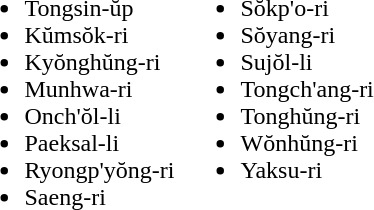<table>
<tr>
<td valign="top"><br><ul><li>Tongsin-ŭp</li><li>Kŭmsŏk-ri</li><li>Kyŏnghŭng-ri</li><li>Munhwa-ri</li><li>Onch'ŏl-li</li><li>Paeksal-li</li><li>Ryongp'yŏng-ri</li><li>Saeng-ri</li></ul></td>
<td valign="top"><br><ul><li>Sŏkp'o-ri</li><li>Sŏyang-ri</li><li>Sujŏl-li</li><li>Tongch'ang-ri</li><li>Tonghŭng-ri</li><li>Wŏnhŭng-ri</li><li>Yaksu-ri</li></ul></td>
</tr>
</table>
